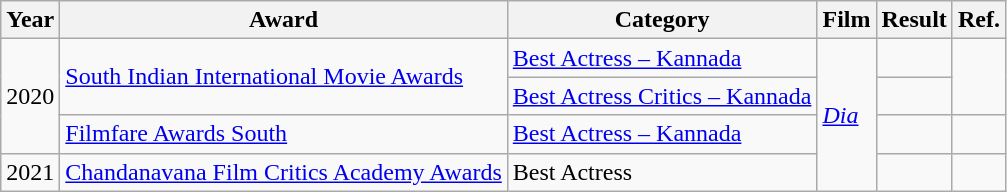<table class="wikitable">
<tr>
<th>Year</th>
<th>Award</th>
<th>Category</th>
<th>Film</th>
<th>Result</th>
<th>Ref.</th>
</tr>
<tr>
<td rowspan="3">2020</td>
<td rowspan="2"><a href='#'>South Indian International Movie Awards</a></td>
<td><a href='#'>Best Actress – Kannada</a></td>
<td rowspan="4"><em><a href='#'>Dia</a></em></td>
<td></td>
<td rowspan="2"></td>
</tr>
<tr>
<td><a href='#'>Best Actress Critics – Kannada</a></td>
<td></td>
</tr>
<tr>
<td><a href='#'>Filmfare Awards South</a></td>
<td><a href='#'>Best Actress – Kannada</a></td>
<td></td>
<td></td>
</tr>
<tr>
<td>2021</td>
<td><a href='#'>Chandanavana Film Critics Academy Awards</a></td>
<td>Best Actress</td>
<td></td>
<td></td>
</tr>
</table>
